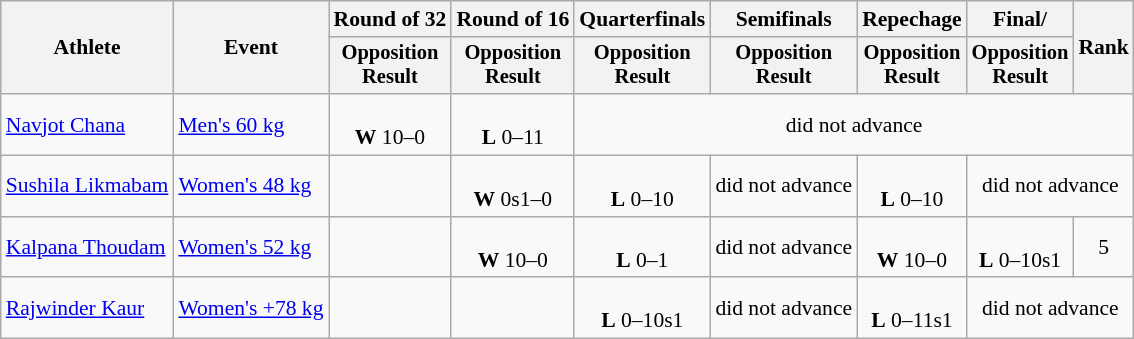<table class=wikitable style="text-align:center; font-size:90%">
<tr>
<th rowspan="2">Athlete</th>
<th rowspan="2">Event</th>
<th>Round of 32</th>
<th>Round of 16</th>
<th>Quarterfinals</th>
<th>Semifinals</th>
<th>Repechage</th>
<th>Final/</th>
<th rowspan=2>Rank</th>
</tr>
<tr style="font-size:95%">
<th>Opposition<br>Result</th>
<th>Opposition<br>Result</th>
<th>Opposition<br>Result</th>
<th>Opposition<br>Result</th>
<th>Opposition<br>Result</th>
<th>Opposition<br>Result</th>
</tr>
<tr>
<td align=left><a href='#'>Navjot Chana</a></td>
<td align=left><a href='#'>Men's 60 kg</a></td>
<td><br><strong>W</strong> 10–0</td>
<td><br><strong>L</strong> 0–11</td>
<td colspan=5>did not advance</td>
</tr>
<tr>
<td align=left><a href='#'>Sushila Likmabam</a></td>
<td align=left><a href='#'>Women's 48 kg</a></td>
<td></td>
<td><br><strong>W</strong> 0s1–0</td>
<td><br><strong>L</strong> 0–10</td>
<td>did not advance</td>
<td><br><strong>L</strong> 0–10</td>
<td colspan=2>did not advance</td>
</tr>
<tr>
<td align=left><a href='#'>Kalpana Thoudam</a></td>
<td align=left><a href='#'>Women's 52 kg</a></td>
<td></td>
<td><br><strong>W</strong> 10–0</td>
<td><br><strong>L</strong> 0–1</td>
<td>did not advance</td>
<td><br><strong>W</strong> 10–0</td>
<td><br><strong>L</strong> 0–10s1</td>
<td>5</td>
</tr>
<tr>
<td align=left><a href='#'>Rajwinder Kaur</a></td>
<td align=left><a href='#'>Women's +78 kg</a></td>
<td></td>
<td></td>
<td><br><strong>L</strong> 0–10s1</td>
<td>did not advance</td>
<td><br><strong>L</strong> 0–11s1</td>
<td colspan=2>did not advance</td>
</tr>
</table>
